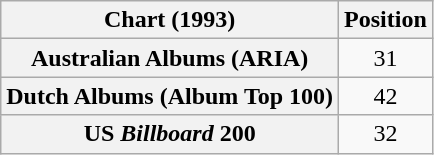<table class="wikitable sortable plainrowheaders">
<tr>
<th>Chart (1993)</th>
<th>Position</th>
</tr>
<tr>
<th scope="row">Australian Albums (ARIA)</th>
<td style="text-align:center;">31</td>
</tr>
<tr>
<th scope="row">Dutch Albums (Album Top 100)</th>
<td style="text-align:center;">42</td>
</tr>
<tr>
<th scope="row">US <em>Billboard</em> 200</th>
<td style="text-align:center;">32</td>
</tr>
</table>
